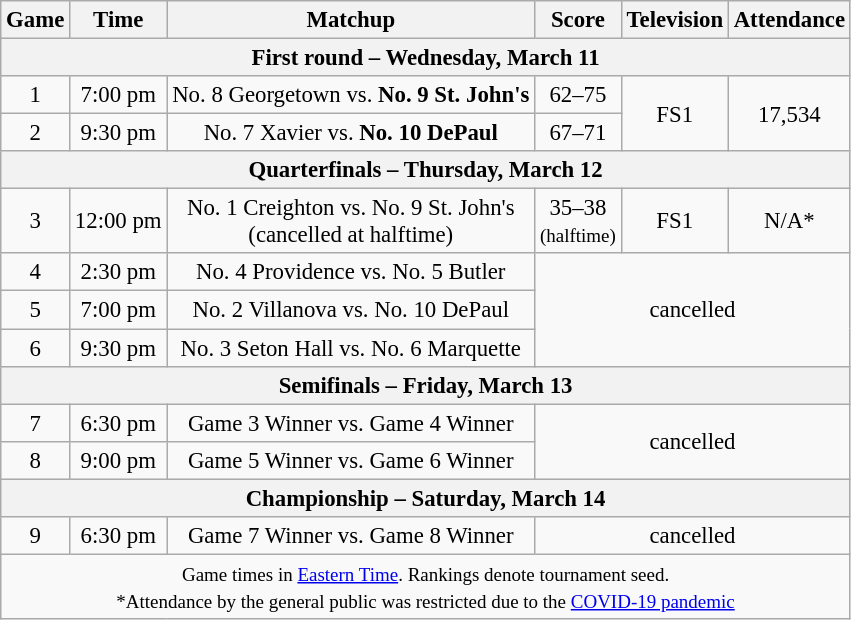<table class="wikitable" style="font-size: 95%;text-align:center">
<tr>
<th>Game</th>
<th>Time</th>
<th>Matchup</th>
<th>Score</th>
<th>Television</th>
<th>Attendance</th>
</tr>
<tr>
<th colspan=6>First round – Wednesday, March 11</th>
</tr>
<tr>
<td>1</td>
<td>7:00 pm</td>
<td>No. 8 Georgetown vs. <strong>No. 9 St. John's</strong></td>
<td>62–75</td>
<td rowspan=2>FS1</td>
<td rowspan=2>17,534</td>
</tr>
<tr>
<td>2</td>
<td>9:30 pm</td>
<td>No. 7 Xavier vs. <strong>No. 10 DePaul</strong></td>
<td>67–71</td>
</tr>
<tr>
<th colspan=6>Quarterfinals – Thursday, March 12</th>
</tr>
<tr>
<td>3</td>
<td>12:00 pm</td>
<td>No. 1 Creighton vs. No. 9 St. John's<br>(cancelled at halftime)</td>
<td>35–38<br><small>(halftime)</small></td>
<td>FS1</td>
<td>N/A*</td>
</tr>
<tr>
<td>4</td>
<td>2:30 pm</td>
<td>No. 4 Providence vs. No. 5 Butler</td>
<td colspan=3 rowspan=3>cancelled</td>
</tr>
<tr>
<td>5</td>
<td>7:00 pm</td>
<td>No. 2 Villanova vs. No. 10 DePaul</td>
</tr>
<tr>
<td>6</td>
<td>9:30 pm</td>
<td>No. 3 Seton Hall vs. No. 6 Marquette</td>
</tr>
<tr>
<th colspan=6>Semifinals – Friday, March 13</th>
</tr>
<tr>
<td>7</td>
<td>6:30 pm</td>
<td>Game 3 Winner vs. Game 4 Winner</td>
<td colspan=3 rowspan=2>cancelled</td>
</tr>
<tr>
<td>8</td>
<td>9:00 pm</td>
<td>Game 5 Winner vs. Game 6 Winner</td>
</tr>
<tr>
<th colspan=6>Championship – Saturday, March 14</th>
</tr>
<tr>
<td>9</td>
<td>6:30 pm</td>
<td>Game 7 Winner vs. Game 8 Winner</td>
<td colspan=3>cancelled</td>
</tr>
<tr>
<td colspan=6><small>Game times in <a href='#'>Eastern Time</a>. Rankings denote tournament seed.</small><br><small>*Attendance by the general public was restricted due to the <a href='#'>COVID-19 pandemic</a></small></td>
</tr>
</table>
